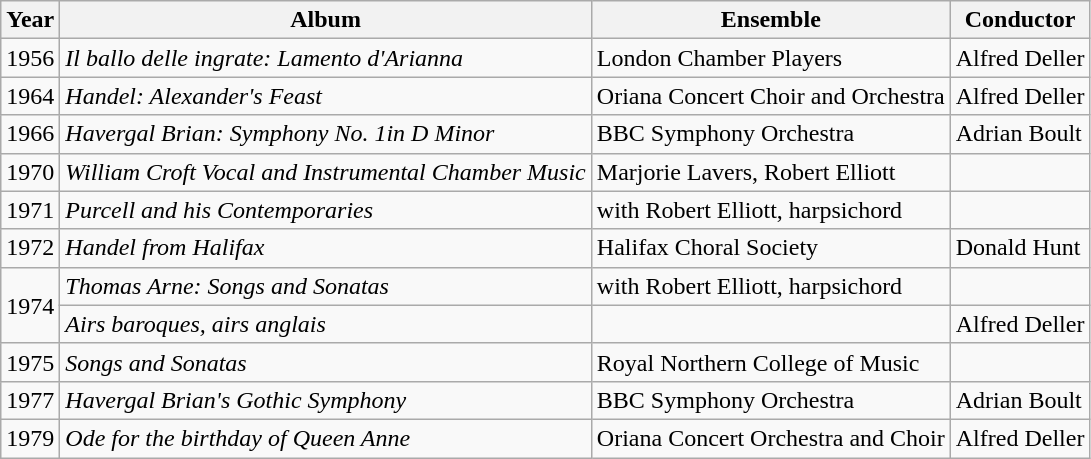<table class="wikitable sortable">
<tr>
<th scope="col">Year</th>
<th scope="col">Album</th>
<th scope="col">Ensemble</th>
<th scope="col">Conductor</th>
</tr>
<tr>
<td>1956</td>
<td><em>Il ballo delle ingrate: Lamento d'Arianna</em></td>
<td>London Chamber Players</td>
<td>Alfred Deller</td>
</tr>
<tr>
<td>1964</td>
<td><em>Handel: Alexander's Feast</em></td>
<td>Oriana Concert Choir and Orchestra</td>
<td>Alfred Deller</td>
</tr>
<tr>
<td>1966</td>
<td><em>Havergal Brian: Symphony No. 1in D Minor</em></td>
<td>BBC Symphony Orchestra</td>
<td>Adrian Boult</td>
</tr>
<tr>
<td>1970</td>
<td><em>William Croft Vocal and Instrumental Chamber Music</em></td>
<td>Marjorie Lavers, Robert Elliott</td>
<td></td>
</tr>
<tr>
<td>1971</td>
<td><em>Purcell and his Contemporaries</em></td>
<td>with Robert Elliott, harpsichord</td>
<td></td>
</tr>
<tr>
<td>1972</td>
<td><em>Handel from Halifax</em></td>
<td>Halifax Choral Society</td>
<td>Donald Hunt</td>
</tr>
<tr>
<td rowspan="2">1974</td>
<td><em>Thomas Arne: Songs and Sonatas</em></td>
<td>with Robert Elliott, harpsichord</td>
<td></td>
</tr>
<tr>
<td><em>Airs baroques, airs anglais</em></td>
<td></td>
<td>Alfred Deller</td>
</tr>
<tr>
<td>1975</td>
<td><em>Songs and Sonatas</em></td>
<td>Royal Northern College of Music</td>
<td></td>
</tr>
<tr>
<td>1977</td>
<td><em>Havergal Brian's Gothic Symphony</em></td>
<td>BBC Symphony Orchestra</td>
<td>Adrian Boult</td>
</tr>
<tr>
<td>1979</td>
<td><em>Ode for the birthday of Queen Anne</em></td>
<td>Oriana Concert Orchestra and Choir</td>
<td>Alfred Deller</td>
</tr>
</table>
